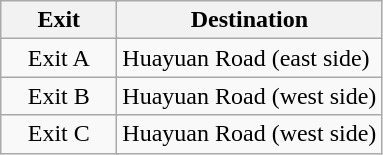<table class="wikitable">
<tr>
<th style="width:70px" colspan="2">Exit</th>
<th>Destination</th>
</tr>
<tr>
<td align="center" colspan="2">Exit A</td>
<td>Huayuan Road (east side)</td>
</tr>
<tr>
<td align="center" colspan="2">Exit B</td>
<td>Huayuan Road (west side)</td>
</tr>
<tr>
<td align="center" colspan="2">Exit C</td>
<td>Huayuan Road (west side)</td>
</tr>
</table>
